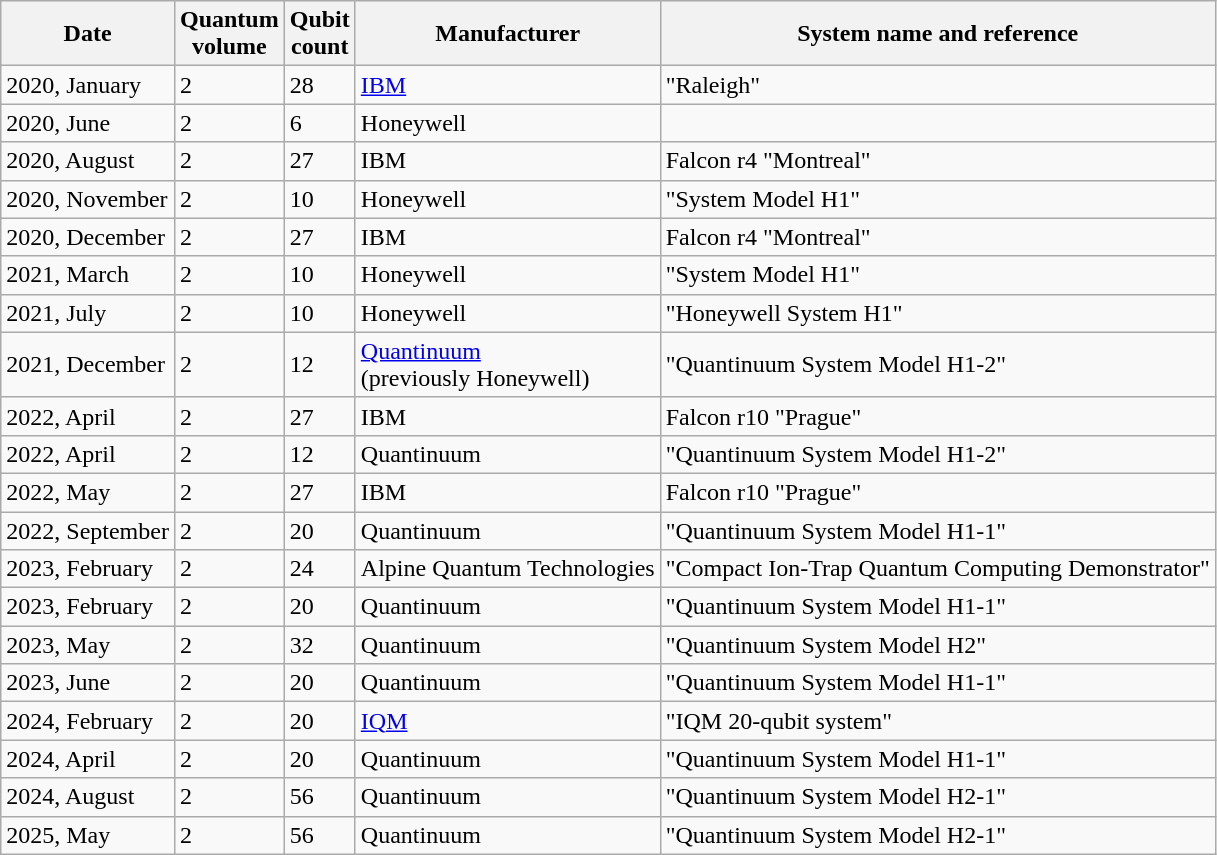<table class="wikitable sortable">
<tr>
<th>Date</th>
<th>Quantum<br>volume</th>
<th>Qubit<br>count</th>
<th>Manufacturer</th>
<th>System name and reference</th>
</tr>
<tr>
<td>2020, January</td>
<td>2</td>
<td>28</td>
<td><a href='#'>IBM</a></td>
<td>"Raleigh"</td>
</tr>
<tr>
<td>2020, June</td>
<td>2</td>
<td>6</td>
<td>Honeywell</td>
<td></td>
</tr>
<tr>
<td>2020, August</td>
<td>2</td>
<td>27</td>
<td>IBM</td>
<td>Falcon r4 "Montreal"</td>
</tr>
<tr>
<td>2020, November</td>
<td>2</td>
<td>10</td>
<td>Honeywell</td>
<td>"System Model H1"</td>
</tr>
<tr>
<td>2020, December</td>
<td>2</td>
<td>27</td>
<td>IBM</td>
<td>Falcon r4 "Montreal"</td>
</tr>
<tr>
<td>2021, March</td>
<td>2</td>
<td>10</td>
<td>Honeywell</td>
<td>"System Model H1"</td>
</tr>
<tr>
<td>2021, July</td>
<td>2</td>
<td>10</td>
<td>Honeywell</td>
<td>"Honeywell System H1"</td>
</tr>
<tr>
<td>2021, December</td>
<td>2</td>
<td>12</td>
<td><a href='#'>Quantinuum</a><br>(previously Honeywell)</td>
<td>"Quantinuum System Model H1-2"</td>
</tr>
<tr>
<td>2022, April</td>
<td>2</td>
<td>27</td>
<td>IBM</td>
<td>Falcon r10 "Prague"</td>
</tr>
<tr>
<td>2022, April</td>
<td>2</td>
<td>12</td>
<td>Quantinuum</td>
<td>"Quantinuum System Model H1-2"</td>
</tr>
<tr>
<td>2022, May</td>
<td>2</td>
<td>27</td>
<td>IBM</td>
<td>Falcon r10 "Prague"</td>
</tr>
<tr>
<td>2022, September</td>
<td>2</td>
<td>20</td>
<td>Quantinuum</td>
<td>"Quantinuum System Model H1-1"</td>
</tr>
<tr>
<td>2023, February</td>
<td>2</td>
<td>24</td>
<td>Alpine Quantum Technologies</td>
<td>"Compact Ion-Trap Quantum Computing Demonstrator"</td>
</tr>
<tr>
<td>2023, February</td>
<td>2</td>
<td>20</td>
<td>Quantinuum</td>
<td>"Quantinuum System Model H1-1"</td>
</tr>
<tr>
<td>2023, May</td>
<td>2</td>
<td>32</td>
<td>Quantinuum</td>
<td>"Quantinuum System Model H2"</td>
</tr>
<tr>
<td>2023, June</td>
<td>2</td>
<td>20</td>
<td>Quantinuum</td>
<td>"Quantinuum System Model H1-1"</td>
</tr>
<tr>
<td>2024, February</td>
<td>2</td>
<td>20</td>
<td><a href='#'>IQM</a></td>
<td>"IQM 20-qubit system"</td>
</tr>
<tr>
<td>2024, April</td>
<td>2</td>
<td>20</td>
<td>Quantinuum</td>
<td>"Quantinuum System Model H1-1"</td>
</tr>
<tr>
<td>2024, August</td>
<td>2</td>
<td>56</td>
<td>Quantinuum</td>
<td>"Quantinuum System Model H2-1"</td>
</tr>
<tr>
<td>2025, May</td>
<td>2</td>
<td>56</td>
<td>Quantinuum</td>
<td>"Quantinuum System Model H2-1"</td>
</tr>
</table>
